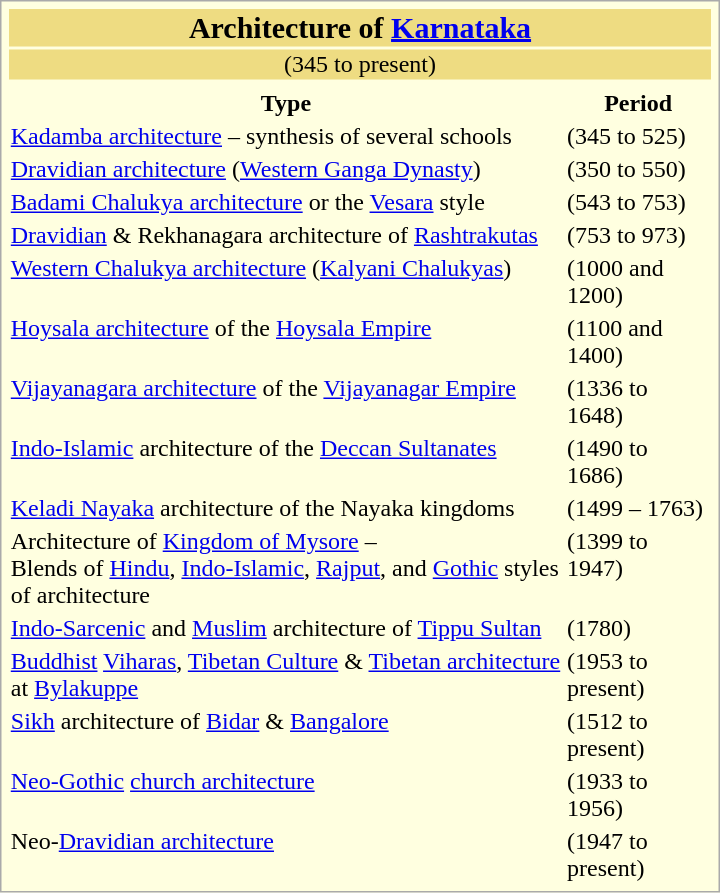<table class="infobox" style="background:lightyellow; width:auto; max-width:30em">
<tr>
<th colspan=2 style="text-align:center; background: #EEDC82;font-size:125%;">Architecture of <a href='#'>Karnataka</a></th>
</tr>
<tr>
<td colspan=2 style="text-align:center; background: #EEDC82;">(345 to present)</td>
</tr>
<tr>
<td colspan=2></td>
</tr>
<tr>
<th scope=col>Type</th>
<th scope=col>Period</th>
</tr>
<tr>
<td><a href='#'>Kadamba architecture</a> – synthesis of several schools</td>
<td>(345 to 525)</td>
</tr>
<tr>
<td><a href='#'>Dravidian architecture</a> (<a href='#'>Western Ganga Dynasty</a>)</td>
<td>(350 to 550)</td>
</tr>
<tr>
<td><a href='#'>Badami Chalukya architecture</a> or the <a href='#'>Vesara</a> style</td>
<td>(543 to 753)</td>
</tr>
<tr>
<td><a href='#'>Dravidian</a> & Rekhanagara architecture of <a href='#'>Rashtrakutas</a></td>
<td>(753 to 973)</td>
</tr>
<tr>
<td><a href='#'>Western Chalukya architecture</a> (<a href='#'>Kalyani Chalukyas</a>)</td>
<td>(1000 and 1200)</td>
</tr>
<tr>
<td><a href='#'>Hoysala architecture</a> of the <a href='#'>Hoysala Empire</a></td>
<td>(1100 and 1400)</td>
</tr>
<tr>
<td><a href='#'>Vijayanagara architecture</a> of the <a href='#'>Vijayanagar Empire</a></td>
<td>(1336 to 1648)</td>
</tr>
<tr>
<td><a href='#'>Indo-Islamic</a> architecture of the <a href='#'>Deccan Sultanates</a></td>
<td>(1490 to 1686)</td>
</tr>
<tr>
<td><a href='#'>Keladi Nayaka</a> architecture of the Nayaka kingdoms</td>
<td>(1499 – 1763)</td>
</tr>
<tr>
<td>Architecture of <a href='#'>Kingdom of Mysore</a> –<br> Blends of <a href='#'>Hindu</a>, <a href='#'>Indo-Islamic</a>, <a href='#'>Rajput</a>, and <a href='#'>Gothic</a> styles of architecture</td>
<td>(1399 to 1947)</td>
</tr>
<tr>
<td><a href='#'>Indo-Sarcenic</a> and <a href='#'>Muslim</a> architecture of <a href='#'>Tippu Sultan</a></td>
<td>(1780)</td>
</tr>
<tr>
<td><a href='#'>Buddhist</a> <a href='#'>Viharas</a>, <a href='#'>Tibetan Culture</a> & <a href='#'>Tibetan architecture</a> at <a href='#'>Bylakuppe</a></td>
<td>(1953 to present)</td>
</tr>
<tr>
<td><a href='#'>Sikh</a> architecture of <a href='#'>Bidar</a> & <a href='#'>Bangalore</a></td>
<td>(1512 to present)</td>
</tr>
<tr>
<td><a href='#'>Neo-Gothic</a> <a href='#'>church architecture</a></td>
<td>(1933 to 1956)</td>
</tr>
<tr>
<td>Neo-<a href='#'>Dravidian architecture</a></td>
<td>(1947 to present)</td>
</tr>
</table>
